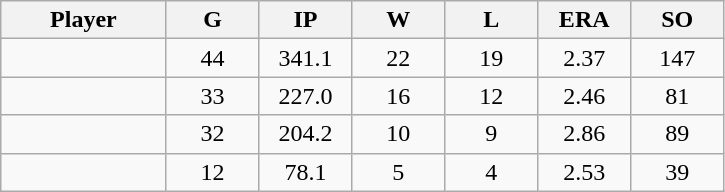<table class="wikitable sortable">
<tr>
<th bgcolor="#DDDDFF" width="16%">Player</th>
<th bgcolor="#DDDDFF" width="9%">G</th>
<th bgcolor="#DDDDFF" width="9%">IP</th>
<th bgcolor="#DDDDFF" width="9%">W</th>
<th bgcolor="#DDDDFF" width="9%">L</th>
<th bgcolor="#DDDDFF" width="9%">ERA</th>
<th bgcolor="#DDDDFF" width="9%">SO</th>
</tr>
<tr align="center">
<td></td>
<td>44</td>
<td>341.1</td>
<td>22</td>
<td>19</td>
<td>2.37</td>
<td>147</td>
</tr>
<tr align="center">
<td></td>
<td>33</td>
<td>227.0</td>
<td>16</td>
<td>12</td>
<td>2.46</td>
<td>81</td>
</tr>
<tr align="center">
<td></td>
<td>32</td>
<td>204.2</td>
<td>10</td>
<td>9</td>
<td>2.86</td>
<td>89</td>
</tr>
<tr align="center">
<td></td>
<td>12</td>
<td>78.1</td>
<td>5</td>
<td>4</td>
<td>2.53</td>
<td>39</td>
</tr>
</table>
